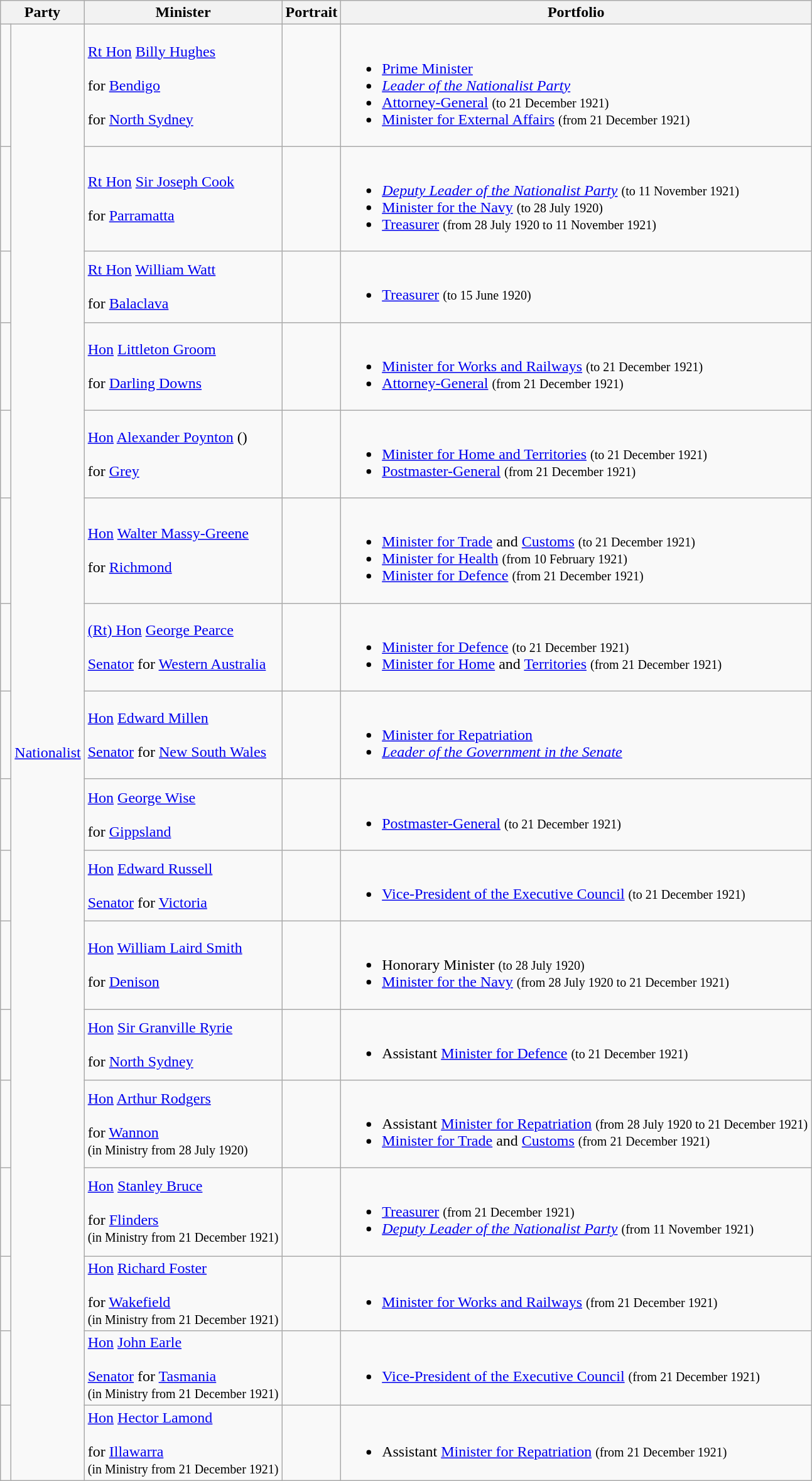<table class="wikitable sortable">
<tr>
<th colspan="2">Party</th>
<th>Minister</th>
<th>Portrait</th>
<th>Portfolio</th>
</tr>
<tr>
<td> </td>
<td rowspan=17><a href='#'>Nationalist</a></td>
<td><a href='#'>Rt Hon</a> <a href='#'>Billy Hughes</a>  <br><br> for <a href='#'>Bendigo</a> <br><br> for <a href='#'>North Sydney</a> <br></td>
<td></td>
<td><br><ul><li><a href='#'>Prime Minister</a></li><li><em><a href='#'>Leader of the Nationalist Party</a></em></li><li><a href='#'>Attorney-General</a> <small>(to 21 December 1921)</small></li><li><a href='#'>Minister for External Affairs</a> <small>(from 21 December 1921)</small></li></ul></td>
</tr>
<tr>
<td> </td>
<td><a href='#'>Rt Hon</a> <a href='#'>Sir Joseph Cook</a>  <br><br> for <a href='#'>Parramatta</a> <br></td>
<td></td>
<td><br><ul><li><em><a href='#'>Deputy Leader of the Nationalist Party</a></em> <small>(to 11 November 1921)</small></li><li><a href='#'>Minister for the Navy</a> <small>(to 28 July 1920)</small></li><li><a href='#'>Treasurer</a> <small>(from 28 July 1920 to 11 November 1921)</small></li></ul></td>
</tr>
<tr>
<td> </td>
<td><a href='#'>Rt Hon</a> <a href='#'>William Watt</a> <br><br> for <a href='#'>Balaclava</a> <br></td>
<td></td>
<td><br><ul><li><a href='#'>Treasurer</a> <small>(to 15 June 1920)</small></li></ul></td>
</tr>
<tr>
<td> </td>
<td><a href='#'>Hon</a> <a href='#'>Littleton Groom</a> <br><br> for <a href='#'>Darling Downs</a> <br></td>
<td></td>
<td><br><ul><li><a href='#'>Minister for Works and Railways</a> <small>(to 21 December 1921)</small></li><li><a href='#'>Attorney-General</a> <small>(from 21 December 1921)</small></li></ul></td>
</tr>
<tr>
<td> </td>
<td><a href='#'>Hon</a> <a href='#'>Alexander Poynton</a> () <br><br> for <a href='#'>Grey</a> <br></td>
<td></td>
<td><br><ul><li><a href='#'>Minister for Home and Territories</a> <small>(to 21 December 1921)</small></li><li><a href='#'>Postmaster-General</a> <small>(from 21 December 1921)</small></li></ul></td>
</tr>
<tr>
<td> </td>
<td><a href='#'>Hon</a> <a href='#'>Walter Massy-Greene</a> <br><br> for <a href='#'>Richmond</a> <br></td>
<td></td>
<td><br><ul><li><a href='#'>Minister for Trade</a> and <a href='#'>Customs</a> <small>(to 21 December 1921)</small></li><li><a href='#'>Minister for Health</a> <small>(from 10 February 1921)</small></li><li><a href='#'>Minister for Defence</a> <small>(from 21 December 1921)</small></li></ul></td>
</tr>
<tr>
<td> </td>
<td><a href='#'>(Rt) Hon</a> <a href='#'>George Pearce</a> <br><br><a href='#'>Senator</a> for <a href='#'>Western Australia</a> <br></td>
<td></td>
<td><br><ul><li><a href='#'>Minister for Defence</a> <small>(to 21 December 1921)</small></li><li><a href='#'>Minister for Home</a> and <a href='#'>Territories</a> <small>(from 21 December 1921)</small></li></ul></td>
</tr>
<tr>
<td> </td>
<td><a href='#'>Hon</a> <a href='#'>Edward Millen</a> <br><br><a href='#'>Senator</a> for <a href='#'>New South Wales</a> <br></td>
<td></td>
<td><br><ul><li><a href='#'>Minister for Repatriation</a></li><li><em><a href='#'>Leader of the Government in the Senate</a></em></li></ul></td>
</tr>
<tr>
<td> </td>
<td><a href='#'>Hon</a> <a href='#'>George Wise</a> <br><br> for <a href='#'>Gippsland</a> <br></td>
<td></td>
<td><br><ul><li><a href='#'>Postmaster-General</a> <small>(to 21 December 1921)</small></li></ul></td>
</tr>
<tr>
<td> </td>
<td><a href='#'>Hon</a> <a href='#'>Edward Russell</a> <br><br><a href='#'>Senator</a> for <a href='#'>Victoria</a> <br></td>
<td></td>
<td><br><ul><li><a href='#'>Vice-President of the Executive Council</a> <small>(to 21 December 1921)</small></li></ul></td>
</tr>
<tr>
<td> </td>
<td><a href='#'>Hon</a> <a href='#'>William Laird Smith</a> <br><br> for <a href='#'>Denison</a> <br></td>
<td></td>
<td><br><ul><li>Honorary Minister <small>(to 28 July 1920)</small></li><li><a href='#'>Minister for the Navy</a> <small>(from 28 July 1920 to 21 December 1921)</small></li></ul></td>
</tr>
<tr>
<td> </td>
<td><a href='#'>Hon</a> <a href='#'>Sir Granville Ryrie</a>    <br><br> for <a href='#'>North Sydney</a> <br></td>
<td></td>
<td><br><ul><li>Assistant <a href='#'>Minister for Defence</a> <small>(to 21 December 1921)</small></li></ul></td>
</tr>
<tr>
<td> </td>
<td><a href='#'>Hon</a> <a href='#'>Arthur Rodgers</a> <br><br> for <a href='#'>Wannon</a> <br>
<small>(in Ministry from 28 July 1920)</small></td>
<td></td>
<td><br><ul><li>Assistant <a href='#'>Minister for Repatriation</a> <small>(from 28 July 1920 to 21 December 1921)</small></li><li><a href='#'>Minister for Trade</a> and <a href='#'>Customs</a> <small>(from 21 December 1921)</small></li></ul></td>
</tr>
<tr>
<td> </td>
<td><a href='#'>Hon</a> <a href='#'>Stanley Bruce</a>  <br><br> for <a href='#'>Flinders</a> <br>
<small>(in Ministry from 21 December 1921)</small></td>
<td></td>
<td><br><ul><li><a href='#'>Treasurer</a> <small>(from 21 December 1921)</small></li><li><em><a href='#'>Deputy Leader of the Nationalist Party</a></em> <small>(from 11 November 1921)</small></li></ul></td>
</tr>
<tr>
<td> </td>
<td><a href='#'>Hon</a> <a href='#'>Richard Foster</a> <br><br> for <a href='#'>Wakefield</a> <br>
<small>(in Ministry from 21 December 1921)</small></td>
<td></td>
<td><br><ul><li><a href='#'>Minister for Works and Railways</a> <small>(from 21 December 1921)</small></li></ul></td>
</tr>
<tr>
<td> </td>
<td><a href='#'>Hon</a> <a href='#'>John Earle</a> <br><br><a href='#'>Senator</a> for <a href='#'>Tasmania</a> <br>
<small>(in Ministry from 21 December 1921)</small></td>
<td></td>
<td><br><ul><li><a href='#'>Vice-President of the Executive Council</a> <small>(from 21 December 1921)</small></li></ul></td>
</tr>
<tr>
<td> </td>
<td><a href='#'>Hon</a> <a href='#'>Hector Lamond</a> <br><br> for <a href='#'>Illawarra</a> <br>
<small>(in Ministry from 21 December 1921)</small></td>
<td></td>
<td><br><ul><li>Assistant <a href='#'>Minister for Repatriation</a> <small>(from 21 December 1921)</small></li></ul></td>
</tr>
</table>
